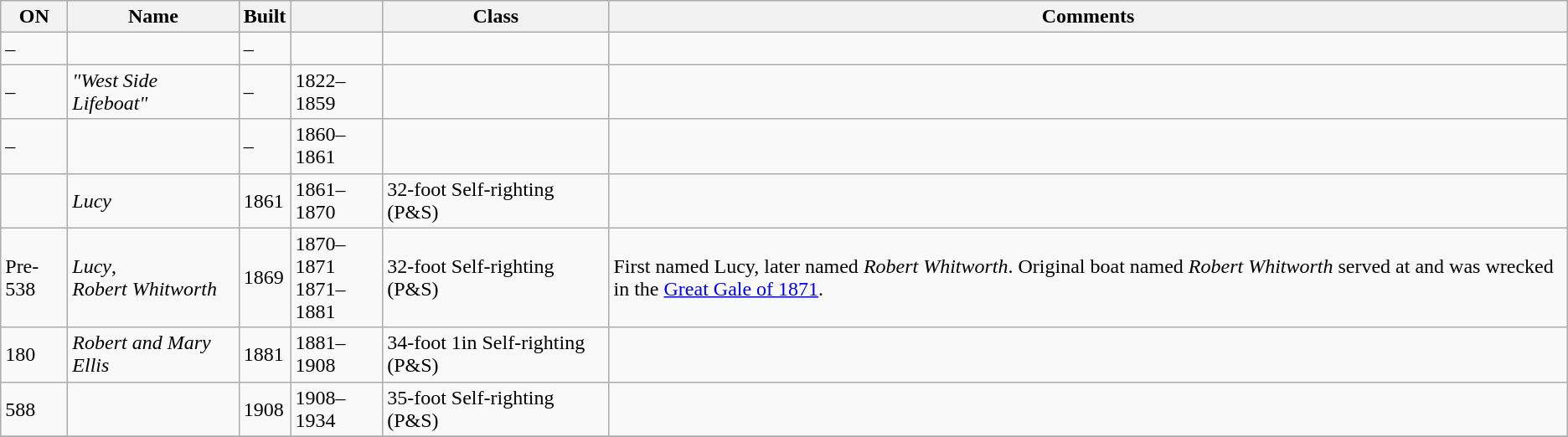<table class="wikitable">
<tr>
<th>ON</th>
<th>Name</th>
<th>Built</th>
<th></th>
<th>Class</th>
<th>Comments</th>
</tr>
<tr>
<td>–</td>
<td></td>
<td>–</td>
<td></td>
<td></td>
<td></td>
</tr>
<tr>
<td>–</td>
<td><em>"West Side Lifeboat"</em></td>
<td>–</td>
<td>1822–1859</td>
<td></td>
<td></td>
</tr>
<tr>
<td>–</td>
<td></td>
<td>–</td>
<td>1860–1861</td>
<td></td>
<td></td>
</tr>
<tr>
<td></td>
<td><em>Lucy</em></td>
<td>1861</td>
<td>1861–1870</td>
<td>32-foot Self-righting (P&S)</td>
<td></td>
</tr>
<tr>
<td>Pre-538</td>
<td><em>Lucy</em>,<br><em>Robert Whitworth</em></td>
<td>1869</td>
<td>1870–1871<br>1871–1881</td>
<td>32-foot Self-righting (P&S)</td>
<td>First named Lucy, later named <em>Robert Whitworth</em>. Original boat named <em>Robert Whitworth</em> served at  and was wrecked in the <a href='#'>Great Gale of 1871</a>.</td>
</tr>
<tr>
<td>180</td>
<td><em>Robert and Mary Ellis</em></td>
<td>1881</td>
<td>1881–1908</td>
<td>34-foot 1in Self-righting (P&S)</td>
<td></td>
</tr>
<tr>
<td>588</td>
<td></td>
<td>1908</td>
<td>1908–1934</td>
<td>35-foot Self-righting (P&S)</td>
<td></td>
</tr>
<tr>
</tr>
</table>
